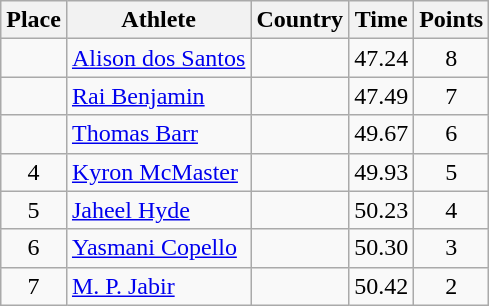<table class="wikitable">
<tr>
<th>Place</th>
<th>Athlete</th>
<th>Country</th>
<th>Time</th>
<th>Points</th>
</tr>
<tr>
<td align=center></td>
<td><a href='#'>Alison dos Santos</a></td>
<td></td>
<td>47.24</td>
<td align=center>8</td>
</tr>
<tr>
<td align=center></td>
<td><a href='#'>Rai Benjamin</a></td>
<td></td>
<td>47.49</td>
<td align=center>7</td>
</tr>
<tr>
<td align=center></td>
<td><a href='#'>Thomas Barr</a></td>
<td></td>
<td>49.67</td>
<td align=center>6</td>
</tr>
<tr>
<td align=center>4</td>
<td><a href='#'>Kyron McMaster</a></td>
<td></td>
<td>49.93</td>
<td align=center>5</td>
</tr>
<tr>
<td align=center>5</td>
<td><a href='#'>Jaheel Hyde</a></td>
<td></td>
<td>50.23</td>
<td align=center>4</td>
</tr>
<tr>
<td align=center>6</td>
<td><a href='#'>Yasmani Copello</a></td>
<td></td>
<td>50.30</td>
<td align=center>3</td>
</tr>
<tr>
<td align=center>7</td>
<td><a href='#'>M. P. Jabir</a></td>
<td></td>
<td>50.42</td>
<td align=center>2</td>
</tr>
</table>
